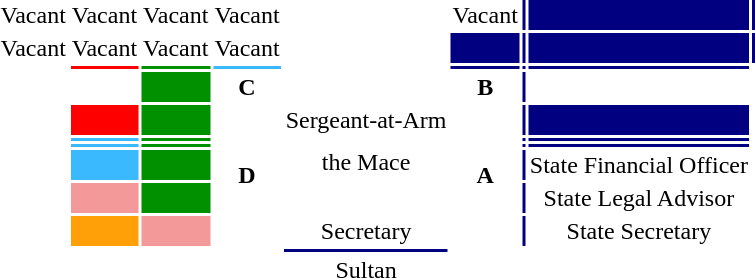<table style="font-size:100%; text-align:center;">
<tr>
<td>Vacant</td>
<td>Vacant</td>
<td>Vacant</td>
<td>Vacant</td>
<td></td>
<td>Vacant</td>
<td style="background-color:#000080;"></td>
<td style="background-color:#000080;"></td>
<td style="background-color:#000080;"></td>
</tr>
<tr>
<td>Vacant</td>
<td>Vacant</td>
<td>Vacant</td>
<td>Vacant</td>
<td></td>
<td style="background-color:#000080;"></td>
<td style="background-color:#000080;"></td>
<td style="background-color:#000080;"></td>
<td style="background-color:#000080;"></td>
</tr>
<tr>
<td></td>
<td style="background-color:#FF0000;"></td>
<td style="background-color:#009000;"></td>
<td style="background-color:#3BB9FF;"></td>
<td></td>
<td style="background-color:#000080;"></td>
<td style="background-color:#000080;"></td>
<td style="background-color:#000080;"></td>
<td></td>
</tr>
<tr>
<td></td>
<td></td>
<td style="background-color:#009000;"></td>
<td><strong>C</strong></td>
<td></td>
<td><strong>B</strong></td>
<td style="background-color:#000080;"></td>
<td></td>
<td></td>
</tr>
<tr>
<td></td>
<td style="background-color:#FF0000;"></td>
<td style="background-color:#009000;"></td>
<td rowspan=6><strong>D</strong></td>
<td>Sergeant-at-Arm</td>
<td rowspan=6><strong>A</strong></td>
<td bgcolor=#000080></td>
<td style="background-color:#000080;"></td>
<td></td>
</tr>
<tr>
<td></td>
<td style="background-color:#3BB9FF;"></td>
<td style="background-color:#009000;"></td>
<td></td>
<td style="background-color:#000080;"></td>
<td style="background-color:#000080;"></td>
<td></td>
</tr>
<tr>
<td></td>
<td bgcolor=#3BB9FF></td>
<td style="background-color:#009000;"></td>
<td rowspan=2>the Mace</td>
<td style="background-color:#000080;"></td>
<td style="background-color:#000080;"></td>
<td></td>
</tr>
<tr>
<td></td>
<td style="background-color:#3BB9FF;"></td>
<td style="background-color:#009000;"></td>
<td style="background-color:#000080;"></td>
<td>State Financial Officer</td>
<td></td>
</tr>
<tr>
<td></td>
<td style="background-color:#F39999;"></td>
<td style="background-color:#009000;"></td>
<td></td>
<td style="background-color:#000080;"></td>
<td>State Legal Advisor</td>
<td></td>
</tr>
<tr>
<td></td>
<td style="background-color:#FFA009;"></td>
<td style="background-color:#F39999;"></td>
<td>Secretary</td>
<td style="background-color:#000080;"></td>
<td>State Secretary</td>
<td></td>
</tr>
<tr>
<td></td>
<td></td>
<td></td>
<td></td>
<td bgcolor=#000080></td>
<td></td>
<td></td>
<td></td>
<td></td>
</tr>
<tr>
<td></td>
<td></td>
<td></td>
<td></td>
<td>Sultan</td>
<td></td>
<td></td>
<td></td>
<td></td>
</tr>
</table>
